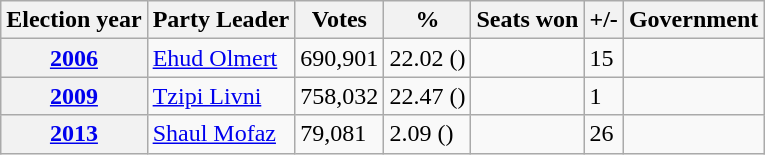<table class="wikitable">
<tr>
<th>Election year</th>
<th>Party Leader</th>
<th>Votes</th>
<th>%</th>
<th>Seats won</th>
<th>+/-</th>
<th>Government</th>
</tr>
<tr>
<th><a href='#'>2006</a></th>
<td><a href='#'>Ehud Olmert</a></td>
<td>690,901</td>
<td>22.02 ()</td>
<td></td>
<td>15</td>
<td></td>
</tr>
<tr>
<th><a href='#'>2009</a></th>
<td><a href='#'>Tzipi Livni</a></td>
<td>758,032</td>
<td>22.47 ()</td>
<td></td>
<td>1</td>
<td></td>
</tr>
<tr>
<th><a href='#'>2013</a></th>
<td><a href='#'>Shaul Mofaz</a></td>
<td>79,081</td>
<td>2.09 ()</td>
<td></td>
<td>26</td>
<td></td>
</tr>
</table>
